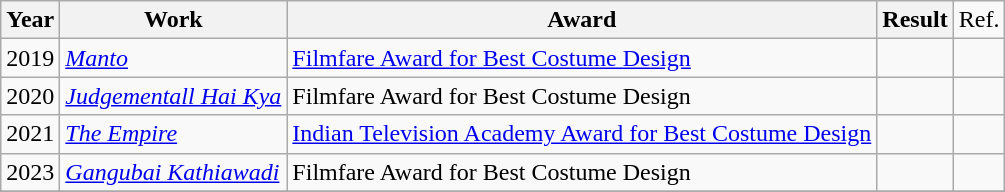<table class="wikitable sortable">
<tr>
<th>Year</th>
<th>Work</th>
<th>Award</th>
<th>Result</th>
<td>Ref.</td>
</tr>
<tr>
<td>2019</td>
<td><em><a href='#'>Manto</a></em></td>
<td><a href='#'>Filmfare Award for Best Costume Design</a></td>
<td></td>
<td></td>
</tr>
<tr>
<td>2020</td>
<td><em><a href='#'>Judgementall Hai Kya</a></em></td>
<td>Filmfare Award for Best Costume Design</td>
<td></td>
<td></td>
</tr>
<tr>
<td>2021</td>
<td><em><a href='#'>The Empire</a></em></td>
<td><a href='#'>Indian Television Academy Award for Best Costume Design</a></td>
<td></td>
<td></td>
</tr>
<tr>
<td>2023</td>
<td><em><a href='#'>Gangubai Kathiawadi</a></em></td>
<td>Filmfare Award for Best Costume Design</td>
<td></td>
<td></td>
</tr>
<tr>
</tr>
</table>
